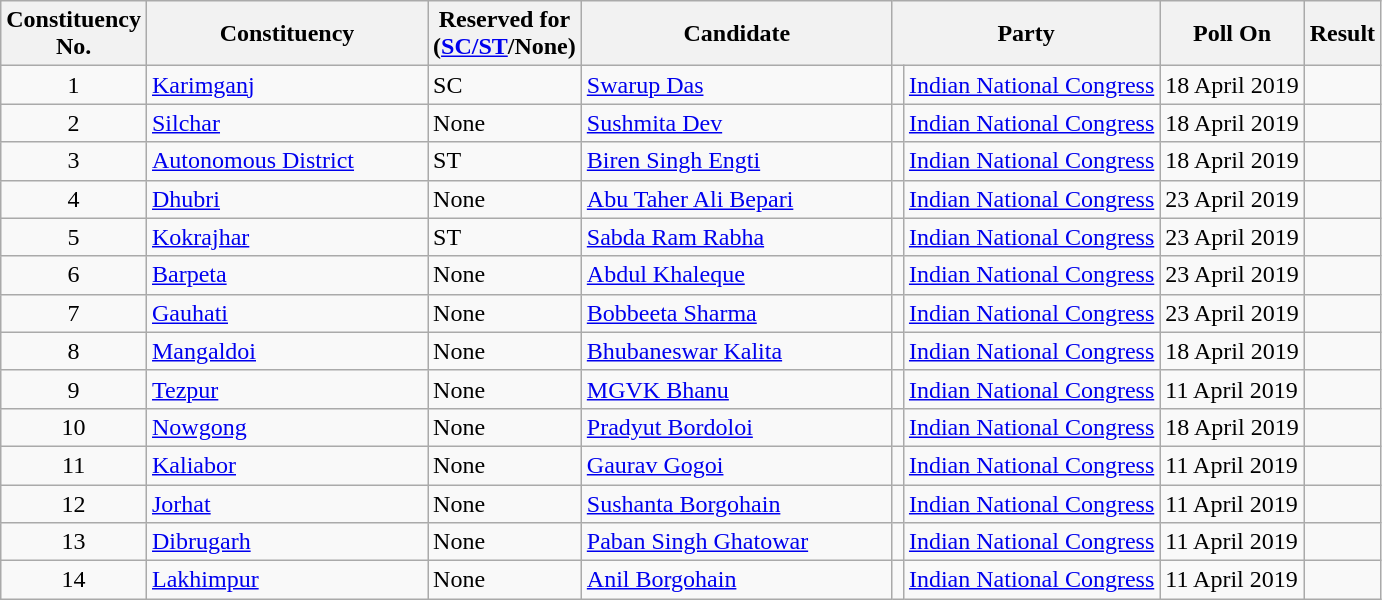<table class= "wikitable sortable">
<tr>
<th>Constituency <br> No.</th>
<th style="width:180px;">Constituency</th>
<th>Reserved for<br>(<a href='#'>SC/ST</a>/None)</th>
<th style="width:200px;">Candidate </th>
<th colspan="2">Party</th>
<th>Poll On</th>
<th>Result</th>
</tr>
<tr>
<td style="text-align:center;">1</td>
<td><a href='#'>Karimganj</a></td>
<td>SC</td>
<td><a href='#'>Swarup Das</a></td>
<td bgcolor=></td>
<td><a href='#'>Indian National Congress</a></td>
<td>18 April 2019</td>
<td></td>
</tr>
<tr>
<td style="text-align:center;">2</td>
<td><a href='#'>Silchar</a></td>
<td>None</td>
<td><a href='#'>Sushmita Dev</a></td>
<td bgcolor=></td>
<td><a href='#'>Indian National Congress</a></td>
<td>18 April 2019</td>
<td></td>
</tr>
<tr>
<td style="text-align:center;">3</td>
<td><a href='#'>Autonomous District</a></td>
<td>ST</td>
<td><a href='#'>Biren Singh Engti</a></td>
<td bgcolor=></td>
<td><a href='#'>Indian National Congress</a></td>
<td>18 April 2019</td>
<td></td>
</tr>
<tr>
<td style="text-align:center;">4</td>
<td><a href='#'>Dhubri</a></td>
<td>None</td>
<td><a href='#'>Abu Taher Ali Bepari</a></td>
<td bgcolor=></td>
<td><a href='#'>Indian National Congress</a></td>
<td>23 April 2019</td>
<td></td>
</tr>
<tr>
<td style="text-align:center;">5</td>
<td><a href='#'>Kokrajhar</a></td>
<td>ST</td>
<td><a href='#'>Sabda Ram Rabha</a></td>
<td bgcolor=></td>
<td><a href='#'>Indian National Congress</a></td>
<td>23 April 2019</td>
<td></td>
</tr>
<tr>
<td style="text-align:center;">6</td>
<td><a href='#'>Barpeta</a></td>
<td>None</td>
<td><a href='#'>Abdul Khaleque</a></td>
<td bgcolor=></td>
<td><a href='#'>Indian National Congress</a></td>
<td>23 April 2019</td>
<td></td>
</tr>
<tr>
<td style="text-align:center;">7</td>
<td><a href='#'>Gauhati</a></td>
<td>None</td>
<td><a href='#'>Bobbeeta Sharma</a></td>
<td bgcolor=></td>
<td><a href='#'>Indian National Congress</a></td>
<td>23 April 2019</td>
<td></td>
</tr>
<tr>
<td style="text-align:center;">8</td>
<td><a href='#'>Mangaldoi</a></td>
<td>None</td>
<td><a href='#'>Bhubaneswar Kalita</a></td>
<td bgcolor=></td>
<td><a href='#'>Indian National Congress</a></td>
<td>18 April 2019</td>
<td></td>
</tr>
<tr>
<td style="text-align:center;">9</td>
<td><a href='#'>Tezpur</a></td>
<td>None</td>
<td><a href='#'>MGVK Bhanu</a></td>
<td bgcolor=></td>
<td><a href='#'>Indian National Congress</a></td>
<td>11 April 2019</td>
<td></td>
</tr>
<tr>
<td style="text-align:center;">10</td>
<td><a href='#'>Nowgong</a></td>
<td>None</td>
<td><a href='#'>Pradyut Bordoloi</a></td>
<td bgcolor=></td>
<td><a href='#'>Indian National Congress</a></td>
<td>18 April 2019</td>
<td></td>
</tr>
<tr>
<td style="text-align:center;">11</td>
<td><a href='#'>Kaliabor</a></td>
<td>None</td>
<td><a href='#'>Gaurav Gogoi</a></td>
<td bgcolor=></td>
<td><a href='#'>Indian National Congress</a></td>
<td>11 April 2019</td>
<td></td>
</tr>
<tr>
<td style="text-align:center;">12</td>
<td><a href='#'>Jorhat</a></td>
<td>None</td>
<td><a href='#'>Sushanta Borgohain</a></td>
<td bgcolor=></td>
<td><a href='#'>Indian National Congress</a></td>
<td>11 April 2019</td>
<td></td>
</tr>
<tr>
<td style="text-align:center;">13</td>
<td><a href='#'>Dibrugarh</a></td>
<td>None</td>
<td><a href='#'>Paban Singh Ghatowar</a></td>
<td bgcolor=></td>
<td><a href='#'>Indian National Congress</a></td>
<td>11 April 2019</td>
<td></td>
</tr>
<tr>
<td style="text-align:center;">14</td>
<td><a href='#'>Lakhimpur</a></td>
<td>None</td>
<td><a href='#'>Anil Borgohain</a></td>
<td bgcolor=></td>
<td><a href='#'>Indian National Congress</a></td>
<td>11 April 2019</td>
<td></td>
</tr>
</table>
